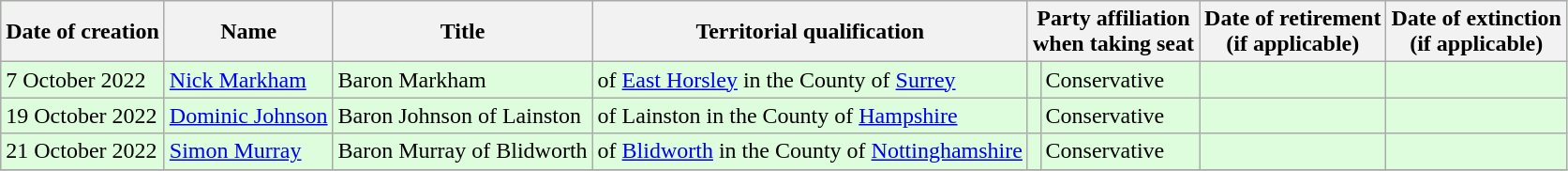<table class="wikitable sortable sticky-header" scope="row" style="background:#DDFDDD">
<tr>
<th>Date of creation</th>
<th>Name</th>
<th>Title</th>
<th>Territorial qualification</th>
<th colspan=2>Party affiliation<br>when taking seat</th>
<th>Date of retirement<br>(if applicable)</th>
<th>Date of extinction<br>(if applicable)</th>
</tr>
<tr>
<td>7 October 2022</td>
<td><a href='#'>Nick Markham</a></td>
<td>Baron Markham</td>
<td>of <a href='#'>East Horsley</a> in the County of <a href='#'>Surrey</a></td>
<td></td>
<td>Conservative</td>
<td></td>
<td></td>
</tr>
<tr id="Baron">
<td>19 October 2022</td>
<td><a href='#'>Dominic Johnson</a></td>
<td>Baron Johnson of Lainston</td>
<td>of Lainston in the County of <a href='#'>Hampshire</a></td>
<td></td>
<td>Conservative</td>
<td></td>
<td></td>
</tr>
<tr id="Baron">
<td>21 October 2022</td>
<td><a href='#'>Simon Murray</a></td>
<td>Baron Murray of Blidworth</td>
<td>of <a href='#'>Blidworth</a> in the County of <a href='#'>Nottinghamshire</a></td>
<td></td>
<td>Conservative</td>
<td></td>
<td></td>
</tr>
<tr>
</tr>
</table>
